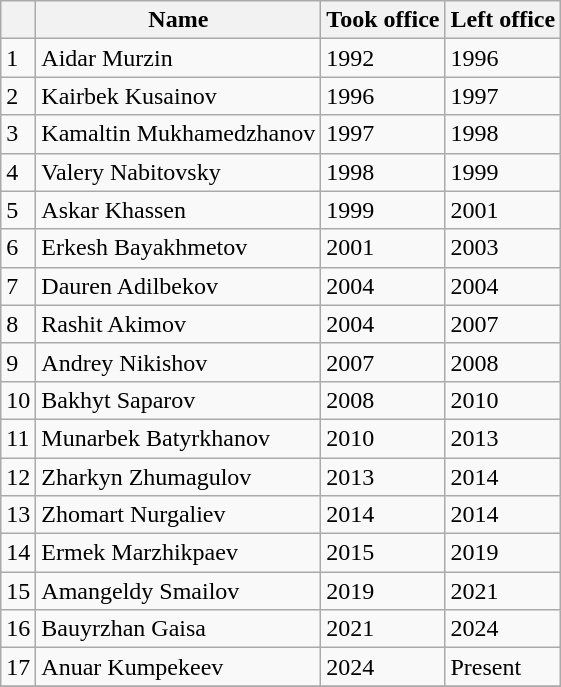<table class="wikitable">
<tr>
<th></th>
<th>Name</th>
<th>Took office</th>
<th>Left office</th>
</tr>
<tr>
<td>1</td>
<td>Aidar Murzin</td>
<td>1992</td>
<td>1996</td>
</tr>
<tr>
<td>2</td>
<td>Kairbek Kusainov</td>
<td>1996</td>
<td>1997</td>
</tr>
<tr>
<td>3</td>
<td>Kamaltin Mukhamedzhanov</td>
<td>1997</td>
<td>1998</td>
</tr>
<tr>
<td>4</td>
<td>Valery Nabitovsky</td>
<td>1998</td>
<td>1999</td>
</tr>
<tr>
<td>5</td>
<td>Askar Khassen</td>
<td>1999</td>
<td>2001</td>
</tr>
<tr>
<td>6</td>
<td>Erkesh Bayakhmetov</td>
<td>2001</td>
<td>2003</td>
</tr>
<tr>
<td>7</td>
<td>Dauren Adilbekov</td>
<td>2004</td>
<td>2004</td>
</tr>
<tr>
<td>8</td>
<td>Rashit Akimov</td>
<td>2004</td>
<td>2007</td>
</tr>
<tr>
<td>9</td>
<td>Andrey Nikishov</td>
<td>2007</td>
<td>2008</td>
</tr>
<tr>
<td>10</td>
<td>Bakhyt Saparov</td>
<td>2008</td>
<td>2010</td>
</tr>
<tr>
<td>11</td>
<td>Munarbek Batyrkhanov</td>
<td>2010</td>
<td>2013</td>
</tr>
<tr>
<td>12</td>
<td>Zharkyn Zhumagulov</td>
<td>2013</td>
<td>2014</td>
</tr>
<tr>
<td>13</td>
<td>Zhomart Nurgaliev</td>
<td>2014</td>
<td>2014</td>
</tr>
<tr>
<td>14</td>
<td>Ermek Marzhikpaev</td>
<td>2015</td>
<td>2019</td>
</tr>
<tr>
<td>15</td>
<td>Amangeldy Smailov</td>
<td>2019</td>
<td>2021</td>
</tr>
<tr>
<td>16</td>
<td>Bauyrzhan Gaisa</td>
<td>2021</td>
<td>2024</td>
</tr>
<tr>
<td>17</td>
<td>Anuar Kumpekeev</td>
<td>2024</td>
<td>Present</td>
</tr>
<tr>
</tr>
</table>
